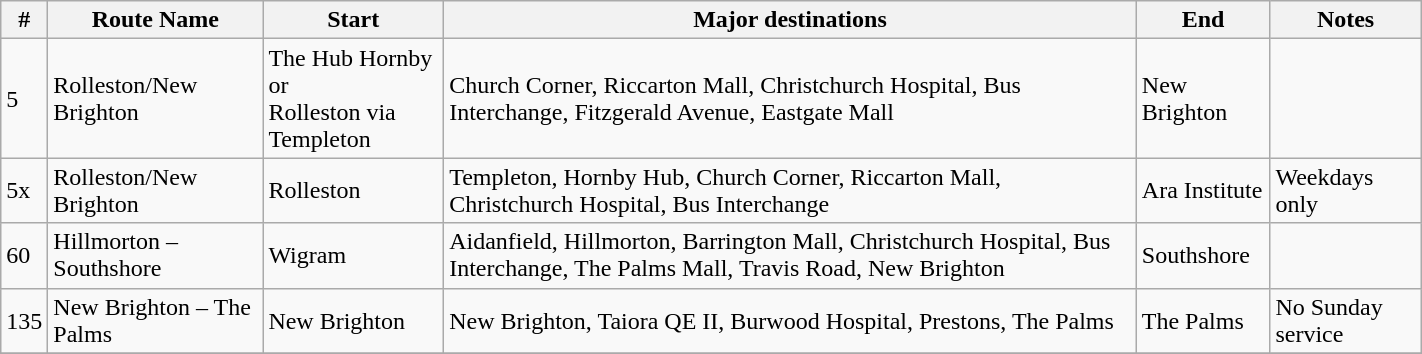<table class="wikitable plainrowheaders" style="width:75%;">
<tr>
<th>#</th>
<th>Route Name</th>
<th>Start</th>
<th>Major destinations</th>
<th>End</th>
<th>Notes</th>
</tr>
<tr>
<td>5</td>
<td>Rolleston/New Brighton</td>
<td>The Hub Hornby or<br>Rolleston via Templeton</td>
<td>Church Corner, Riccarton Mall, Christchurch Hospital, Bus Interchange, Fitzgerald Avenue, Eastgate Mall</td>
<td>New Brighton</td>
<td></td>
</tr>
<tr>
<td>5x</td>
<td>Rolleston/New Brighton</td>
<td>Rolleston</td>
<td>Templeton, Hornby Hub, Church Corner, Riccarton Mall, Christchurch Hospital, Bus Interchange</td>
<td>Ara Institute</td>
<td>Weekdays only</td>
</tr>
<tr>
<td>60</td>
<td>Hillmorton – Southshore</td>
<td>Wigram</td>
<td>Aidanfield, Hillmorton, Barrington Mall, Christchurch Hospital, Bus Interchange, The Palms Mall, Travis Road, New Brighton</td>
<td>Southshore</td>
<td></td>
</tr>
<tr>
<td>135</td>
<td>New Brighton – The Palms</td>
<td>New Brighton</td>
<td>New Brighton, Taiora QE II, Burwood Hospital, Prestons, The Palms</td>
<td>The Palms</td>
<td>No Sunday service</td>
</tr>
<tr>
</tr>
</table>
